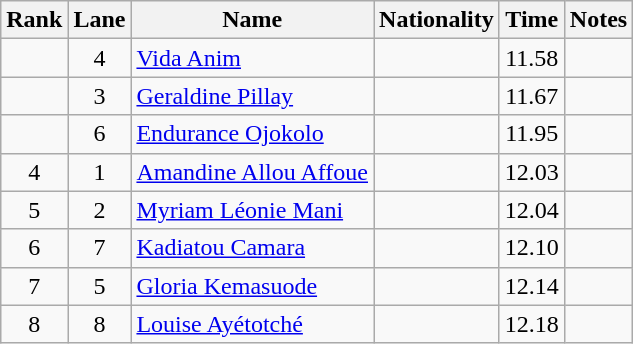<table class="wikitable sortable" style="text-align:center">
<tr>
<th>Rank</th>
<th>Lane</th>
<th>Name</th>
<th>Nationality</th>
<th>Time</th>
<th>Notes</th>
</tr>
<tr>
<td></td>
<td>4</td>
<td align=left><a href='#'>Vida Anim</a></td>
<td align=left></td>
<td>11.58</td>
<td></td>
</tr>
<tr>
<td></td>
<td>3</td>
<td align=left><a href='#'>Geraldine Pillay</a></td>
<td align=left></td>
<td>11.67</td>
<td></td>
</tr>
<tr>
<td></td>
<td>6</td>
<td align=left><a href='#'>Endurance Ojokolo</a></td>
<td align=left></td>
<td>11.95</td>
<td></td>
</tr>
<tr>
<td>4</td>
<td>1</td>
<td align=left><a href='#'>Amandine Allou Affoue</a></td>
<td align=left></td>
<td>12.03</td>
<td></td>
</tr>
<tr>
<td>5</td>
<td>2</td>
<td align=left><a href='#'>Myriam Léonie Mani</a></td>
<td align=left></td>
<td>12.04</td>
<td></td>
</tr>
<tr>
<td>6</td>
<td>7</td>
<td align=left><a href='#'>Kadiatou Camara</a></td>
<td align=left></td>
<td>12.10</td>
<td></td>
</tr>
<tr>
<td>7</td>
<td>5</td>
<td align=left><a href='#'>Gloria Kemasuode</a></td>
<td align=left></td>
<td>12.14</td>
<td></td>
</tr>
<tr>
<td>8</td>
<td>8</td>
<td align=left><a href='#'>Louise Ayétotché</a></td>
<td align=left></td>
<td>12.18</td>
<td></td>
</tr>
</table>
